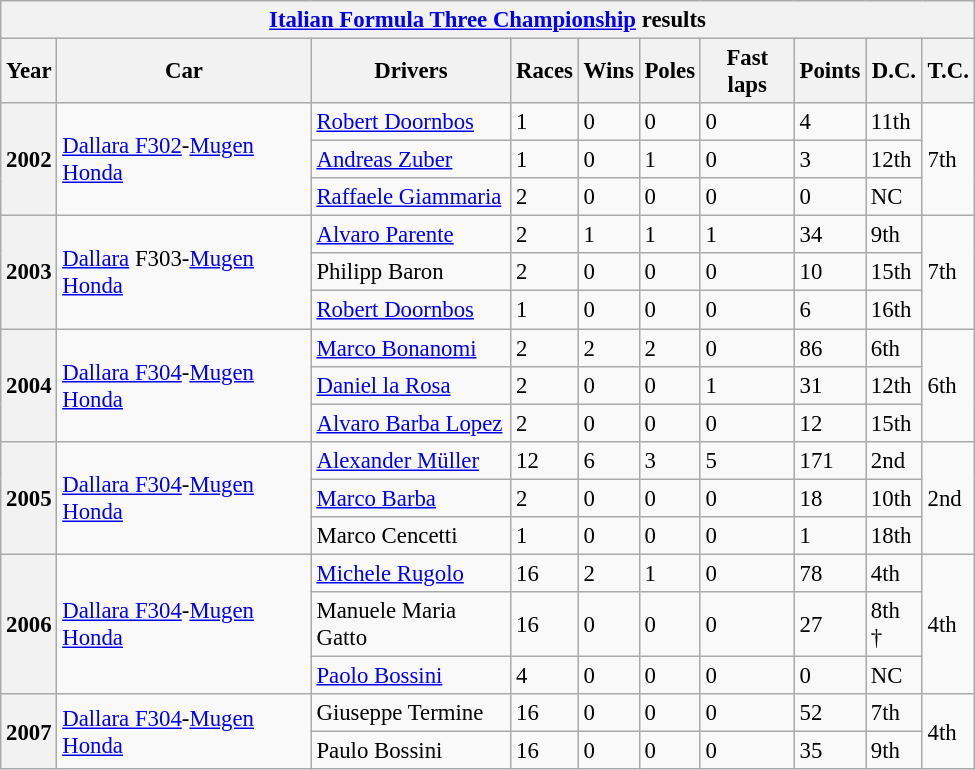<table class="wikitable collapsible" style="font-size:95%; width:650px">
<tr>
<th colspan=10><a href='#'>Italian Formula Three Championship</a> results</th>
</tr>
<tr>
<th>Year</th>
<th>Car</th>
<th>Drivers</th>
<th>Races</th>
<th>Wins</th>
<th>Poles</th>
<th>Fast laps</th>
<th>Points</th>
<th>D.C.</th>
<th>T.C.</th>
</tr>
<tr>
<th rowspan=3>2002</th>
<td rowspan=3><a href='#'>Dallara F302</a>-<a href='#'>Mugen</a> <a href='#'>Honda</a></td>
<td> <a href='#'>Robert Doornbos</a></td>
<td>1</td>
<td>0</td>
<td>0</td>
<td>0</td>
<td>4</td>
<td>11th</td>
<td rowspan=3>7th</td>
</tr>
<tr>
<td> <a href='#'>Andreas Zuber</a></td>
<td>1</td>
<td>0</td>
<td>1</td>
<td>0</td>
<td>3</td>
<td>12th</td>
</tr>
<tr>
<td> <a href='#'>Raffaele Giammaria</a></td>
<td>2</td>
<td>0</td>
<td>0</td>
<td>0</td>
<td>0</td>
<td>NC</td>
</tr>
<tr>
<th rowspan=3>2003</th>
<td rowspan=3><a href='#'>Dallara</a> F303-<a href='#'>Mugen</a> <a href='#'>Honda</a></td>
<td> <a href='#'>Alvaro Parente</a></td>
<td>2</td>
<td>1</td>
<td>1</td>
<td>1</td>
<td>34</td>
<td>9th</td>
<td rowspan=3>7th</td>
</tr>
<tr>
<td> Philipp Baron</td>
<td>2</td>
<td>0</td>
<td>0</td>
<td>0</td>
<td>10</td>
<td>15th</td>
</tr>
<tr>
<td> <a href='#'>Robert Doornbos</a></td>
<td>1</td>
<td>0</td>
<td>0</td>
<td>0</td>
<td>6</td>
<td>16th</td>
</tr>
<tr>
<th rowspan=3>2004</th>
<td rowspan=3><a href='#'>Dallara F304</a>-<a href='#'>Mugen</a> <a href='#'>Honda</a></td>
<td> <a href='#'>Marco Bonanomi</a></td>
<td>2</td>
<td>2</td>
<td>2</td>
<td>0</td>
<td>86</td>
<td>6th</td>
<td rowspan=3>6th</td>
</tr>
<tr>
<td> <a href='#'>Daniel la Rosa</a></td>
<td>2</td>
<td>0</td>
<td>0</td>
<td>1</td>
<td>31</td>
<td>12th</td>
</tr>
<tr>
<td> <a href='#'>Alvaro Barba Lopez</a></td>
<td>2</td>
<td>0</td>
<td>0</td>
<td>0</td>
<td>12</td>
<td>15th</td>
</tr>
<tr>
<th rowspan=3>2005</th>
<td rowspan=3><a href='#'>Dallara F304</a>-<a href='#'>Mugen</a> <a href='#'>Honda</a></td>
<td> <a href='#'>Alexander Müller</a></td>
<td>12</td>
<td>6</td>
<td>3</td>
<td>5</td>
<td>171</td>
<td>2nd</td>
<td rowspan=3>2nd</td>
</tr>
<tr>
<td> <a href='#'>Marco Barba</a></td>
<td>2</td>
<td>0</td>
<td>0</td>
<td>0</td>
<td>18</td>
<td>10th</td>
</tr>
<tr>
<td> Marco Cencetti</td>
<td>1</td>
<td>0</td>
<td>0</td>
<td>0</td>
<td>1</td>
<td>18th</td>
</tr>
<tr>
<th rowspan=3>2006</th>
<td rowspan=3><a href='#'>Dallara F304</a>-<a href='#'>Mugen</a> <a href='#'>Honda</a></td>
<td> <a href='#'>Michele Rugolo</a></td>
<td>16</td>
<td>2</td>
<td>1</td>
<td>0</td>
<td>78</td>
<td>4th</td>
<td rowspan=3>4th</td>
</tr>
<tr>
<td> Manuele Maria Gatto</td>
<td>16</td>
<td>0</td>
<td>0</td>
<td>0</td>
<td>27</td>
<td>8th †</td>
</tr>
<tr>
<td> <a href='#'>Paolo Bossini</a></td>
<td>4</td>
<td>0</td>
<td>0</td>
<td>0</td>
<td>0</td>
<td>NC</td>
</tr>
<tr>
<th rowspan=2>2007</th>
<td rowspan=2><a href='#'>Dallara F304</a>-<a href='#'>Mugen</a> <a href='#'>Honda</a></td>
<td> Giuseppe Termine</td>
<td>16</td>
<td>0</td>
<td>0</td>
<td>0</td>
<td>52</td>
<td>7th</td>
<td rowspan=2>4th</td>
</tr>
<tr>
<td> Paulo Bossini</td>
<td>16</td>
<td>0</td>
<td>0</td>
<td>0</td>
<td>35</td>
<td>9th</td>
</tr>
</table>
